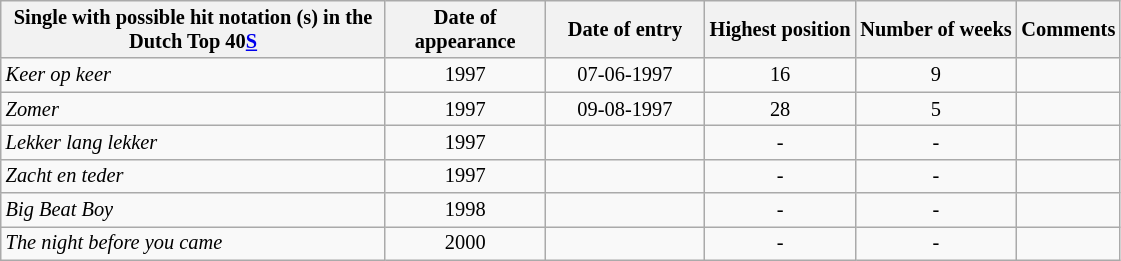<table class="wikitable sortable collapsible " id="153" style="margin: 0.5em 1em 0.5em 0; font-size: 85%; text-align: center;">
<tr>
<th id="156" width="250">Single with possible hit notation (s) in the Dutch Top 40<a href='#'>S</a></th>
<th data-sort-type="date" id="160" width="100">Date of appearance</th>
<th data-sort-type="date" id="162" width="100">Date of entry</th>
<th data-sort-type="number" id="164">Highest position</th>
<th data-sort-type="number" id="166">Number of weeks</th>
<th id="168">Comments</th>
</tr>
<tr align="center" id="170">
<td align="left" id="171"><em>Keer op keer</em></td>
<td id="173">1997</td>
<td id="175">07-06-1997</td>
<td id="177">16</td>
<td id="179">9</td>
<td id="181"></td>
</tr>
<tr align="center" id="182">
<td align="left" id="183"><em>Zomer</em></td>
<td id="185">1997</td>
<td id="187">09-08-1997</td>
<td id="189">28</td>
<td id="191">5</td>
<td id="193"></td>
</tr>
<tr align="center" id="194">
<td align="left" id="195"><em>Lekker lang lekker</em></td>
<td id="197">1997</td>
<td id="199"></td>
<td id="200">-</td>
<td id="202">-</td>
<td id="204"></td>
</tr>
<tr align="center" id="205">
<td align="left" id="206"><em>Zacht en teder</em></td>
<td id="208">1997</td>
<td id="210"></td>
<td id="211">-</td>
<td id="213">-</td>
<td id="215"></td>
</tr>
<tr align="center" id="216">
<td align="left" id="217"><em>Big Beat Boy</em></td>
<td id="219">1998</td>
<td id="221"></td>
<td id="222">-</td>
<td id="224">-</td>
<td id="226"></td>
</tr>
<tr align="center" id="227">
<td align="left" id="228"><em>The night before you came</em></td>
<td id="230">2000</td>
<td id="232"></td>
<td id="233">-</td>
<td id="235">-</td>
<td id="237"></td>
</tr>
</table>
